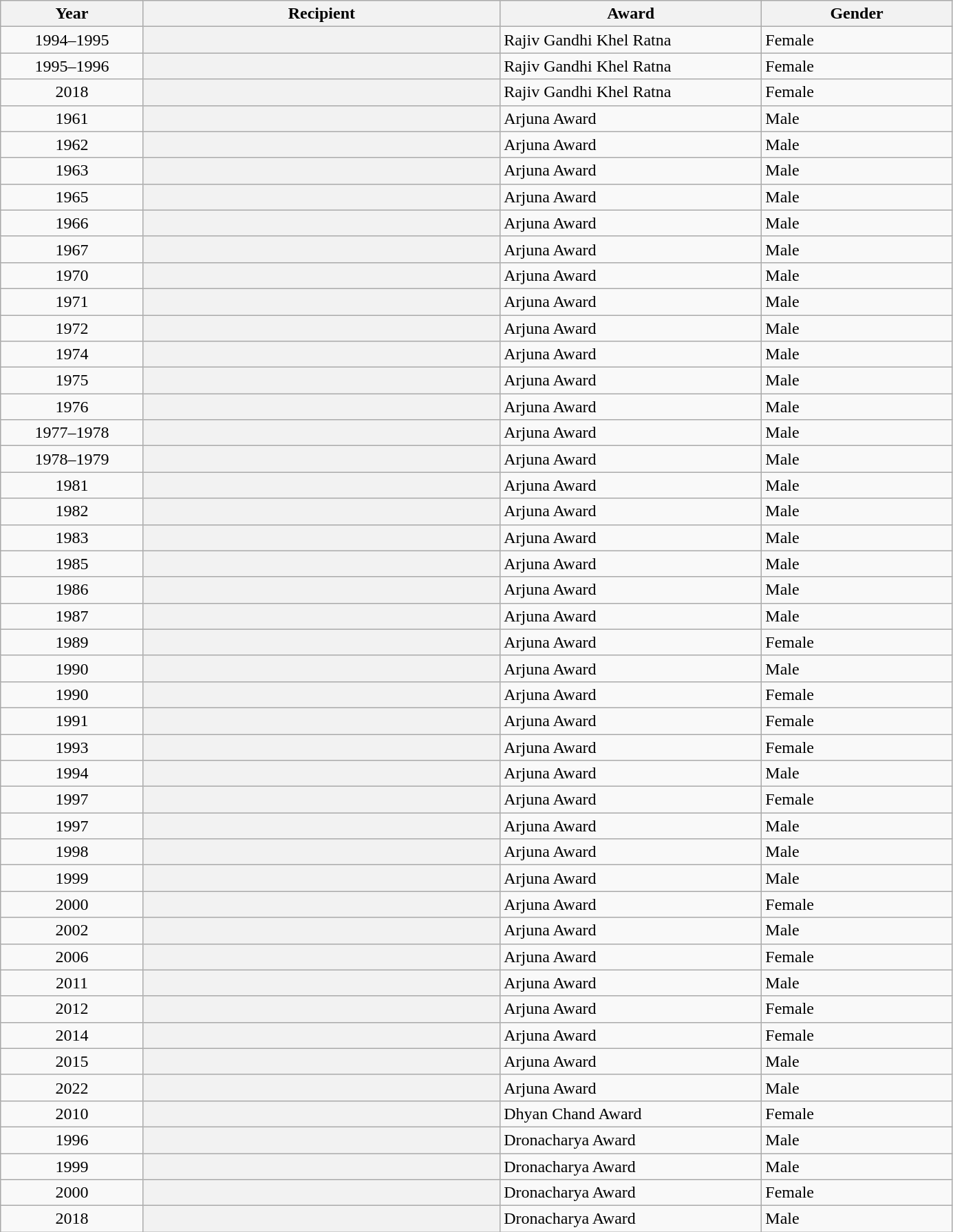<table class="wikitable plainrowheaders sortable" style="width:73%">
<tr>
<th scope="col" style="width:12%">Year</th>
<th scope="col" style="width:30%">Recipient</th>
<th scope="col" style="width:22%">Award</th>
<th scope="col" style="width:16%">Gender</th>
</tr>
<tr>
<td style="text-align:center;">1994–1995</td>
<th scope="row"></th>
<td>Rajiv Gandhi Khel Ratna</td>
<td>Female</td>
</tr>
<tr>
<td style="text-align:center;">1995–1996</td>
<th scope="row"></th>
<td>Rajiv Gandhi Khel Ratna</td>
<td>Female</td>
</tr>
<tr>
<td style="text-align:center;">2018</td>
<th scope="row"></th>
<td>Rajiv Gandhi Khel Ratna</td>
<td>Female</td>
</tr>
<tr>
<td style="text-align:center;">1961</td>
<th scope="row"></th>
<td>Arjuna Award</td>
<td>Male</td>
</tr>
<tr>
<td style="text-align:center;">1962</td>
<th scope="row"></th>
<td>Arjuna Award</td>
<td>Male</td>
</tr>
<tr>
<td style="text-align:center;">1963</td>
<th scope="row"></th>
<td>Arjuna Award</td>
<td>Male</td>
</tr>
<tr>
<td style="text-align:center;">1965</td>
<th scope="row"></th>
<td>Arjuna Award</td>
<td>Male</td>
</tr>
<tr>
<td style="text-align:center;">1966</td>
<th scope="row"></th>
<td>Arjuna Award</td>
<td>Male</td>
</tr>
<tr>
<td style="text-align:center;">1967</td>
<th scope="row"></th>
<td>Arjuna Award</td>
<td>Male</td>
</tr>
<tr>
<td style="text-align:center;">1970</td>
<th scope="row"></th>
<td>Arjuna Award</td>
<td>Male</td>
</tr>
<tr>
<td style="text-align:center;">1971</td>
<th scope="row"></th>
<td>Arjuna Award</td>
<td>Male</td>
</tr>
<tr>
<td style="text-align:center;">1972</td>
<th scope="row"></th>
<td>Arjuna Award</td>
<td>Male</td>
</tr>
<tr>
<td style="text-align:center;">1974</td>
<th scope="row"></th>
<td>Arjuna Award</td>
<td>Male</td>
</tr>
<tr>
<td style="text-align:center;">1975</td>
<th scope="row"></th>
<td>Arjuna Award</td>
<td>Male</td>
</tr>
<tr>
<td style="text-align:center;">1976</td>
<th scope="row"></th>
<td>Arjuna Award</td>
<td>Male</td>
</tr>
<tr>
<td style="text-align:center;">1977–1978</td>
<th scope="row"></th>
<td>Arjuna Award</td>
<td>Male</td>
</tr>
<tr>
<td style="text-align:center;">1978–1979</td>
<th scope="row"></th>
<td>Arjuna Award</td>
<td>Male</td>
</tr>
<tr>
<td style="text-align:center;">1981</td>
<th scope="row"></th>
<td>Arjuna Award</td>
<td>Male</td>
</tr>
<tr>
<td style="text-align:center;">1982</td>
<th scope="row"></th>
<td>Arjuna Award</td>
<td>Male</td>
</tr>
<tr>
<td style="text-align:center;">1983</td>
<th scope="row"></th>
<td>Arjuna Award</td>
<td>Male</td>
</tr>
<tr>
<td style="text-align:center;">1985</td>
<th scope="row"></th>
<td>Arjuna Award</td>
<td>Male</td>
</tr>
<tr>
<td style="text-align:center;">1986</td>
<th scope="row"></th>
<td>Arjuna Award</td>
<td>Male</td>
</tr>
<tr>
<td style="text-align:center;">1987</td>
<th scope="row"></th>
<td>Arjuna Award</td>
<td>Male</td>
</tr>
<tr>
<td style="text-align:center;">1989</td>
<th scope="row"></th>
<td>Arjuna Award</td>
<td>Female</td>
</tr>
<tr>
<td style="text-align:center;">1990</td>
<th scope="row"></th>
<td>Arjuna Award</td>
<td>Male</td>
</tr>
<tr>
<td style="text-align:center;">1990</td>
<th scope="row"></th>
<td>Arjuna Award</td>
<td>Female</td>
</tr>
<tr>
<td style="text-align:center;">1991</td>
<th scope="row"></th>
<td>Arjuna Award</td>
<td>Female</td>
</tr>
<tr>
<td style="text-align:center;">1993</td>
<th scope="row"></th>
<td>Arjuna Award</td>
<td>Female</td>
</tr>
<tr>
<td style="text-align:center;">1994</td>
<th scope="row"></th>
<td>Arjuna Award</td>
<td>Male</td>
</tr>
<tr>
<td style="text-align:center;">1997</td>
<th scope="row"></th>
<td>Arjuna Award</td>
<td>Female</td>
</tr>
<tr>
<td style="text-align:center;">1997</td>
<th scope="row"></th>
<td>Arjuna Award</td>
<td>Male</td>
</tr>
<tr>
<td style="text-align:center;">1998</td>
<th scope="row"></th>
<td>Arjuna Award</td>
<td>Male</td>
</tr>
<tr>
<td style="text-align:center;">1999</td>
<th scope="row"></th>
<td>Arjuna Award</td>
<td>Male</td>
</tr>
<tr>
<td style="text-align:center;">2000</td>
<th scope="row"></th>
<td>Arjuna Award</td>
<td>Female</td>
</tr>
<tr>
<td style="text-align:center;">2002</td>
<th scope="row"></th>
<td>Arjuna Award</td>
<td>Male</td>
</tr>
<tr>
<td style="text-align:center;">2006</td>
<th scope="row"></th>
<td>Arjuna Award</td>
<td>Female</td>
</tr>
<tr>
<td style="text-align:center;">2011</td>
<th scope="row"></th>
<td>Arjuna Award</td>
<td>Male</td>
</tr>
<tr>
<td style="text-align:center;">2012</td>
<th scope="row"></th>
<td>Arjuna Award</td>
<td>Female</td>
</tr>
<tr>
<td style="text-align:center;">2014</td>
<th scope="row"></th>
<td>Arjuna Award</td>
<td>Female</td>
</tr>
<tr>
<td style="text-align:center;">2015</td>
<th scope="row"></th>
<td>Arjuna Award</td>
<td>Male</td>
</tr>
<tr>
<td style="text-align:center;">2022</td>
<th scope="row"></th>
<td>Arjuna Award</td>
<td>Male</td>
</tr>
<tr>
<td style="text-align:center;">2010</td>
<th scope="row"></th>
<td>Dhyan Chand Award</td>
<td>Female</td>
</tr>
<tr>
<td style="text-align:center;">1996</td>
<th scope="row"></th>
<td>Dronacharya Award</td>
<td>Male</td>
</tr>
<tr>
<td style="text-align:center;">1999</td>
<th scope="row"></th>
<td>Dronacharya Award</td>
<td>Male</td>
</tr>
<tr>
<td style="text-align:center;">2000</td>
<th scope="row"></th>
<td>Dronacharya Award</td>
<td>Female</td>
</tr>
<tr>
<td style="text-align:center;">2018</td>
<th scope="row"></th>
<td>Dronacharya Award</td>
<td>Male</td>
</tr>
</table>
